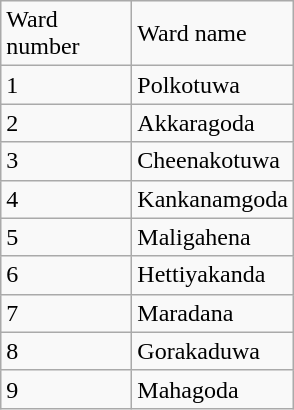<table class="wikitable">
<tr>
<td style="width:80px;">Ward number</td>
<td>Ward name</td>
</tr>
<tr>
<td>1</td>
<td>Polkotuwa</td>
</tr>
<tr>
<td>2</td>
<td>Akkaragoda</td>
</tr>
<tr>
<td>3</td>
<td>Cheenakotuwa</td>
</tr>
<tr>
<td>4</td>
<td>Kankanamgoda</td>
</tr>
<tr>
<td>5</td>
<td>Maligahena</td>
</tr>
<tr>
<td>6</td>
<td>Hettiyakanda</td>
</tr>
<tr>
<td>7</td>
<td>Maradana</td>
</tr>
<tr>
<td>8</td>
<td>Gorakaduwa</td>
</tr>
<tr>
<td>9</td>
<td>Mahagoda</td>
</tr>
</table>
